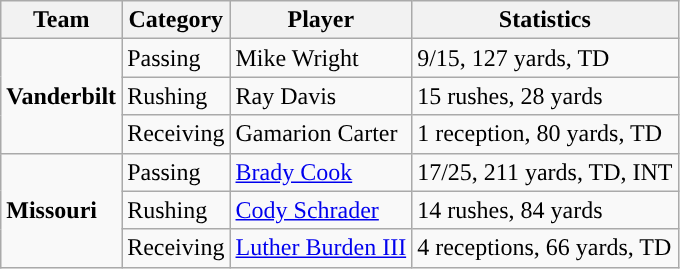<table class="wikitable" style="float: left;">
<tr>
<th>Team</th>
<th>Category</th>
<th>Player</th>
<th>Statistics</th>
</tr>
<tr>
<td rowspan=3><strong>Vanderbilt</strong></td>
<td>Passing</td>
<td>Mike Wright</td>
<td>9/15, 127 yards, TD</td>
</tr>
<tr>
<td>Rushing</td>
<td>Ray Davis</td>
<td>15 rushes, 28 yards</td>
</tr>
<tr>
<td>Receiving</td>
<td>Gamarion Carter</td>
<td>1 reception, 80 yards, TD</td>
</tr>
<tr>
<td rowspan=3><strong>Missouri</strong></td>
<td>Passing</td>
<td><a href='#'>Brady Cook</a></td>
<td>17/25, 211 yards, TD, INT</td>
</tr>
<tr>
<td>Rushing</td>
<td><a href='#'>Cody Schrader</a></td>
<td>14 rushes, 84 yards</td>
</tr>
<tr>
<td>Receiving</td>
<td><a href='#'>Luther Burden III</a></td>
<td>4 receptions, 66 yards, TD</td>
</tr>
</table>
